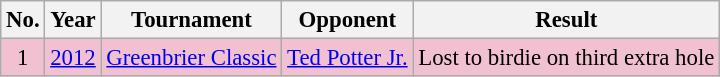<table class="wikitable" style="font-size:95%;">
<tr>
<th>No.</th>
<th>Year</th>
<th>Tournament</th>
<th>Opponent</th>
<th>Result</th>
</tr>
<tr style="background:#F2C1D1;">
<td align=center>1</td>
<td><a href='#'>2012</a></td>
<td><a href='#'>Greenbrier Classic</a></td>
<td> <a href='#'>Ted Potter Jr.</a></td>
<td>Lost to birdie on third extra hole</td>
</tr>
</table>
